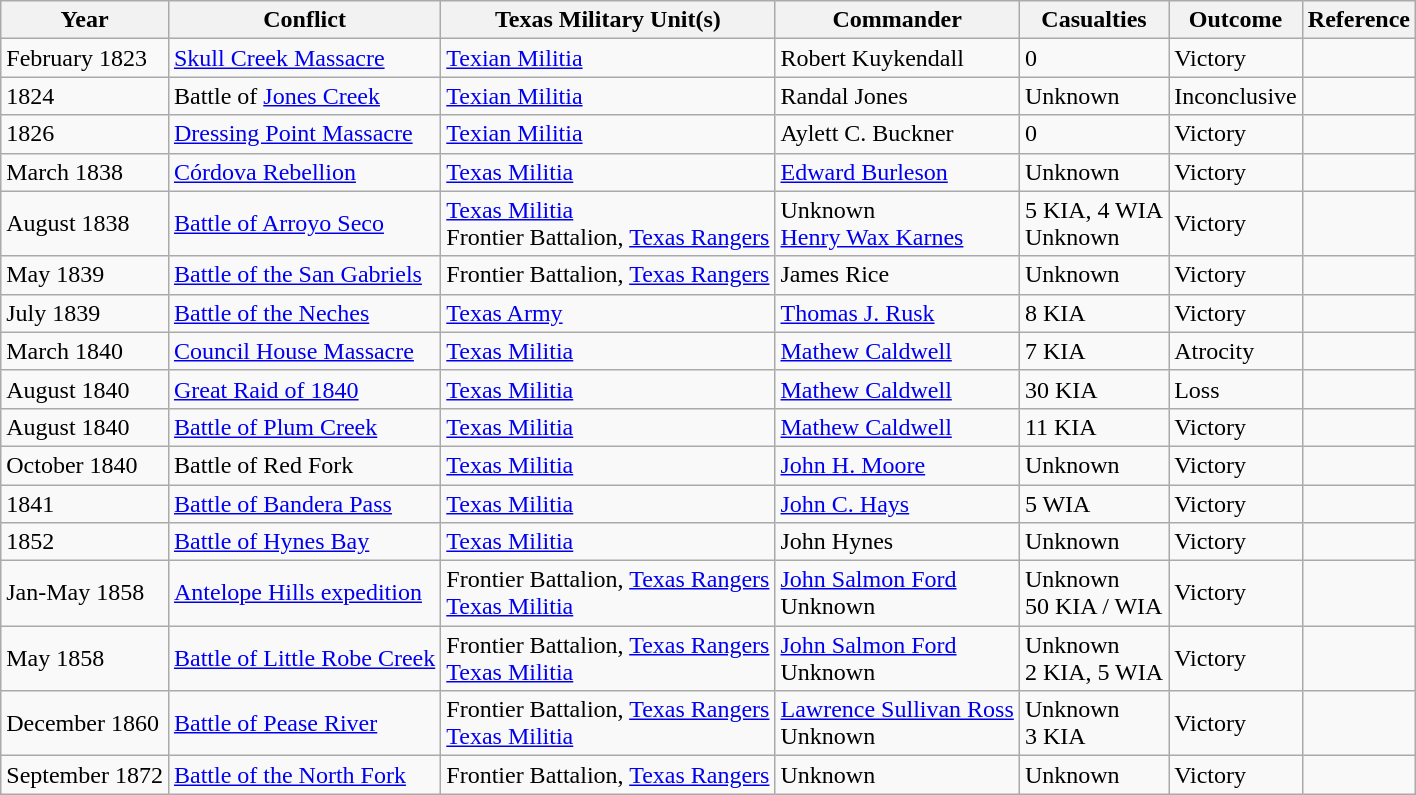<table class="wikitable">
<tr>
<th>Year</th>
<th>Conflict</th>
<th>Texas Military Unit(s)</th>
<th>Commander</th>
<th>Casualties</th>
<th>Outcome</th>
<th>Reference</th>
</tr>
<tr>
<td>February 1823</td>
<td><a href='#'>Skull Creek Massacre</a></td>
<td><a href='#'>Texian Militia</a></td>
<td>Robert Kuykendall</td>
<td>0</td>
<td>Victory</td>
<td></td>
</tr>
<tr>
<td>1824</td>
<td>Battle of <a href='#'>Jones Creek</a></td>
<td><a href='#'>Texian Militia</a></td>
<td>Randal Jones</td>
<td>Unknown</td>
<td>Inconclusive</td>
<td></td>
</tr>
<tr>
<td>1826</td>
<td><a href='#'>Dressing Point Massacre</a></td>
<td><a href='#'>Texian Militia</a></td>
<td>Aylett C. Buckner</td>
<td>0</td>
<td>Victory</td>
<td></td>
</tr>
<tr>
<td>March 1838</td>
<td><a href='#'>Córdova Rebellion</a></td>
<td><a href='#'>Texas Militia</a></td>
<td><a href='#'>Edward Burleson</a></td>
<td>Unknown</td>
<td>Victory</td>
<td></td>
</tr>
<tr>
<td>August 1838</td>
<td><a href='#'>Battle of Arroyo Seco</a></td>
<td><a href='#'>Texas Militia</a><br>Frontier Battalion, <a href='#'>Texas Rangers</a></td>
<td>Unknown<br><a href='#'>Henry Wax Karnes</a></td>
<td>5 KIA, 4 WIA<br>Unknown</td>
<td>Victory</td>
<td></td>
</tr>
<tr>
<td>May 1839</td>
<td><a href='#'>Battle of the San Gabriels</a></td>
<td>Frontier Battalion, <a href='#'>Texas Rangers</a></td>
<td>James Rice</td>
<td>Unknown</td>
<td>Victory</td>
<td></td>
</tr>
<tr>
<td>July 1839</td>
<td><a href='#'>Battle of the Neches</a></td>
<td><a href='#'>Texas Army</a></td>
<td><a href='#'>Thomas J. Rusk</a></td>
<td>8 KIA</td>
<td>Victory</td>
<td></td>
</tr>
<tr>
<td>March 1840</td>
<td><a href='#'>Council House Massacre</a></td>
<td><a href='#'>Texas Militia</a></td>
<td><a href='#'>Mathew Caldwell</a></td>
<td>7 KIA</td>
<td>Atrocity</td>
<td></td>
</tr>
<tr>
<td>August 1840</td>
<td><a href='#'>Great Raid of 1840</a></td>
<td><a href='#'>Texas Militia</a></td>
<td><a href='#'>Mathew Caldwell</a></td>
<td>30 KIA</td>
<td>Loss</td>
<td></td>
</tr>
<tr>
<td>August 1840</td>
<td><a href='#'>Battle of Plum Creek</a></td>
<td><a href='#'>Texas Militia</a></td>
<td><a href='#'>Mathew Caldwell</a></td>
<td>11 KIA</td>
<td>Victory</td>
<td></td>
</tr>
<tr>
<td>October 1840</td>
<td>Battle of Red Fork</td>
<td><a href='#'>Texas Militia</a></td>
<td><a href='#'>John H. Moore</a></td>
<td>Unknown</td>
<td>Victory</td>
<td></td>
</tr>
<tr>
<td>1841</td>
<td><a href='#'>Battle of Bandera Pass</a></td>
<td><a href='#'>Texas Militia</a></td>
<td><a href='#'>John C. Hays</a></td>
<td>5 WIA</td>
<td>Victory</td>
<td></td>
</tr>
<tr>
<td>1852</td>
<td><a href='#'>Battle of Hynes Bay</a></td>
<td><a href='#'>Texas Militia</a></td>
<td>John Hynes</td>
<td>Unknown</td>
<td>Victory</td>
<td></td>
</tr>
<tr>
<td>Jan-May 1858</td>
<td><a href='#'>Antelope Hills expedition</a></td>
<td>Frontier Battalion, <a href='#'>Texas Rangers</a><br><a href='#'>Texas Militia</a></td>
<td><a href='#'>John Salmon Ford</a><br>Unknown</td>
<td>Unknown<br>50 KIA / WIA</td>
<td>Victory</td>
<td></td>
</tr>
<tr>
<td>May 1858</td>
<td><a href='#'>Battle of Little Robe Creek</a></td>
<td>Frontier Battalion, <a href='#'>Texas Rangers</a><br><a href='#'>Texas Militia</a></td>
<td><a href='#'>John Salmon Ford</a><br>Unknown</td>
<td>Unknown<br>2 KIA, 5 WIA</td>
<td>Victory</td>
<td></td>
</tr>
<tr>
<td>December 1860</td>
<td><a href='#'>Battle of Pease River</a></td>
<td>Frontier Battalion, <a href='#'>Texas Rangers</a><br><a href='#'>Texas Militia</a></td>
<td><a href='#'>Lawrence Sullivan Ross</a><br>Unknown</td>
<td>Unknown<br>3 KIA</td>
<td>Victory</td>
<td></td>
</tr>
<tr>
<td>September 1872</td>
<td><a href='#'>Battle of the North Fork</a></td>
<td>Frontier Battalion, <a href='#'>Texas Rangers</a></td>
<td>Unknown</td>
<td>Unknown</td>
<td>Victory</td>
<td></td>
</tr>
</table>
